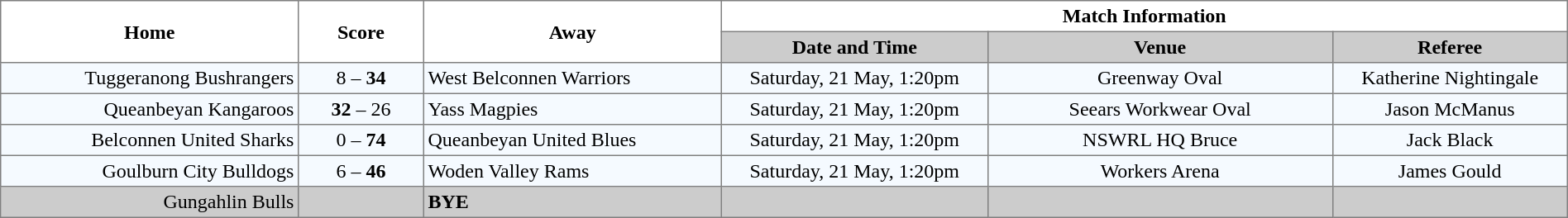<table border="1" cellpadding="3" cellspacing="0" width="100%" style="border-collapse:collapse;  text-align:center;">
<tr>
<th rowspan="2" width="19%">Home</th>
<th rowspan="2" width="8%">Score</th>
<th rowspan="2" width="19%">Away</th>
<th colspan="3">Match Information</th>
</tr>
<tr style="background:#CCCCCC">
<th width="17%">Date and Time</th>
<th width="22%">Venue</th>
<th width="50%">Referee</th>
</tr>
<tr style="text-align:center; background:#f5faff;">
<td align="right">Tuggeranong Bushrangers </td>
<td>8 – <strong>34</strong></td>
<td align="left"> West Belconnen Warriors</td>
<td>Saturday, 21 May, 1:20pm</td>
<td>Greenway Oval</td>
<td>Katherine Nightingale</td>
</tr>
<tr style="text-align:center; background:#f5faff;">
<td align="right">Queanbeyan Kangaroos </td>
<td><strong>32</strong> – 26</td>
<td align="left"> Yass Magpies</td>
<td>Saturday, 21 May, 1:20pm</td>
<td>Seears Workwear Oval</td>
<td>Jason McManus</td>
</tr>
<tr style="text-align:center; background:#f5faff;">
<td align="right">Belconnen United Sharks </td>
<td>0 – <strong>74</strong></td>
<td align="left"> Queanbeyan United Blues</td>
<td>Saturday, 21 May, 1:20pm</td>
<td>NSWRL HQ Bruce</td>
<td>Jack Black</td>
</tr>
<tr style="text-align:center; background:#f5faff;">
<td align="right">Goulburn City Bulldogs </td>
<td>6 – <strong>46</strong></td>
<td align="left"> Woden Valley Rams</td>
<td>Saturday, 21 May, 1:20pm</td>
<td>Workers Arena</td>
<td>James Gould</td>
</tr>
<tr style="text-align:center; background:#CCCCCC;">
<td align="right">Gungahlin Bulls </td>
<td></td>
<td align="left"><strong>BYE</strong></td>
<td></td>
<td></td>
<td></td>
</tr>
</table>
